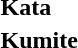<table>
<tr>
<td><strong>Kata</strong></td>
<td></td>
<td></td>
<td></td>
</tr>
<tr>
<td><strong>Kumite</strong></td>
<td></td>
<td></td>
<td> <br> </td>
</tr>
</table>
